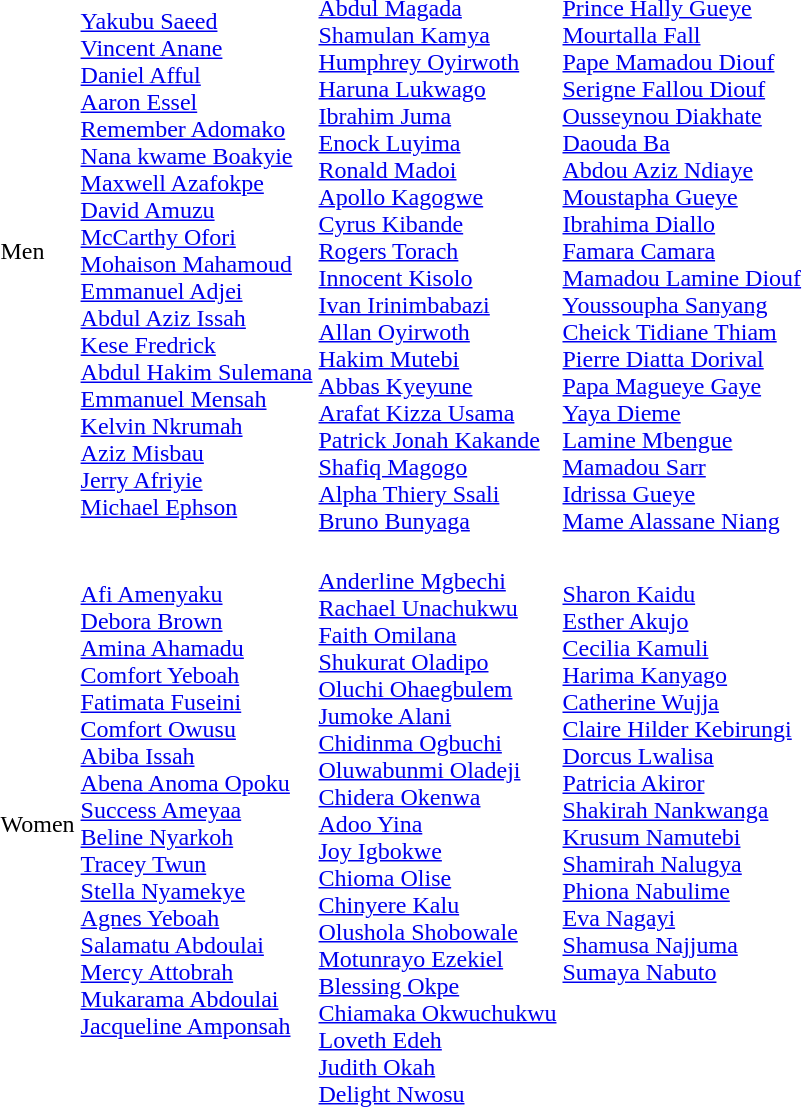<table>
<tr>
<td>Men<br></td>
<td><br><a href='#'>Yakubu Saeed</a><br><a href='#'>Vincent Anane</a><br><a href='#'>Daniel Afful</a><br><a href='#'>Aaron Essel</a><br><a href='#'>Remember Adomako</a><br><a href='#'>Nana kwame Boakyie</a><br><a href='#'>Maxwell Azafokpe</a><br><a href='#'>David Amuzu</a><br><a href='#'>McCarthy Ofori</a><br><a href='#'>Mohaison Mahamoud</a><br><a href='#'>Emmanuel Adjei</a><br><a href='#'>Abdul Aziz Issah</a><br><a href='#'>Kese Fredrick</a><br><a href='#'>Abdul Hakim Sulemana</a><br><a href='#'>Emmanuel Mensah</a><br><a href='#'>Kelvin Nkrumah</a><br><a href='#'>Aziz Misbau</a><br><a href='#'>Jerry Afriyie</a><br><a href='#'>Michael Ephson</a><br></td>
<td><br><a href='#'>Abdul Magada</a><br><a href='#'>Shamulan Kamya</a><br><a href='#'>Humphrey Oyirwoth</a><br><a href='#'>Haruna Lukwago</a><br><a href='#'>Ibrahim Juma</a><br><a href='#'>Enock Luyima</a><br><a href='#'>Ronald Madoi</a><br><a href='#'>Apollo Kagogwe</a><br><a href='#'>Cyrus Kibande</a><br><a href='#'>Rogers Torach</a><br><a href='#'>Innocent Kisolo</a><br><a href='#'>Ivan Irinimbabazi</a><br><a href='#'>Allan Oyirwoth</a><br><a href='#'>Hakim Mutebi</a><br><a href='#'>Abbas Kyeyune</a><br><a href='#'>Arafat Kizza Usama</a><br><a href='#'>Patrick Jonah Kakande</a><br><a href='#'>Shafiq Magogo</a><br><a href='#'>Alpha Thiery Ssali</a><br><a href='#'>Bruno Bunyaga</a></td>
<td><br><a href='#'>Prince Hally Gueye</a><br><a href='#'>Mourtalla Fall</a><br><a href='#'>Pape Mamadou Diouf</a><br><a href='#'>Serigne Fallou Diouf</a><br><a href='#'>Ousseynou Diakhate</a><br><a href='#'>Daouda Ba</a><br><a href='#'>Abdou Aziz Ndiaye</a><br><a href='#'>Moustapha Gueye</a><br><a href='#'>Ibrahima Diallo</a><br><a href='#'>Famara Camara</a><br><a href='#'>Mamadou Lamine Diouf</a><br><a href='#'>Youssoupha Sanyang</a><br><a href='#'>Cheick Tidiane Thiam</a><br><a href='#'>Pierre Diatta Dorival</a><br><a href='#'>Papa Magueye Gaye</a><br><a href='#'>Yaya Dieme</a><br><a href='#'>Lamine Mbengue</a><br><a href='#'>Mamadou Sarr</a><br><a href='#'>Idrissa Gueye</a><br><a href='#'>Mame Alassane Niang</a></td>
</tr>
<tr>
<td>Women<br></td>
<td><br><a href='#'>Afi Amenyaku</a><br><a href='#'>Debora Brown</a><br><a href='#'>Amina Ahamadu</a><br><a href='#'>Comfort Yeboah</a><br><a href='#'>Fatimata Fuseini</a><br><a href='#'>Comfort Owusu</a><br><a href='#'>Abiba Issah</a><br><a href='#'>Abena Anoma Opoku</a><br><a href='#'>Success Ameyaa</a><br><a href='#'>Beline Nyarkoh</a><br><a href='#'>Tracey Twun</a><br><a href='#'>Stella Nyamekye</a><br><a href='#'>Agnes Yeboah</a><br><a href='#'>Salamatu Abdoulai</a><br><a href='#'>Mercy Attobrah</a><br><a href='#'>Mukarama Abdoulai</a><br><a href='#'>Jacqueline Amponsah</a><br><br><br></td>
<td><br><a href='#'>Anderline Mgbechi</a><br><a href='#'>Rachael Unachukwu</a><br><a href='#'>Faith Omilana</a><br><a href='#'>Shukurat Oladipo</a><br><a href='#'>Oluchi Ohaegbulem</a><br><a href='#'>Jumoke Alani</a><br><a href='#'>Chidinma Ogbuchi</a><br><a href='#'>Oluwabunmi Oladeji</a><br><a href='#'>Chidera Okenwa</a><br><a href='#'>Adoo Yina</a><br><a href='#'>Joy Igbokwe</a><br><a href='#'>Chioma Olise</a><br><a href='#'>Chinyere Kalu</a><br><a href='#'>Olushola Shobowale</a><br><a href='#'>Motunrayo Ezekiel</a><br><a href='#'>Blessing Okpe</a><br><a href='#'>Chiamaka Okwuchukwu</a><br><a href='#'>Loveth Edeh</a><br><a href='#'>Judith Okah</a><br><a href='#'>Delight Nwosu</a></td>
<td><br><a href='#'>Sharon Kaidu</a><br><a href='#'>Esther Akujo</a><br><a href='#'>Cecilia Kamuli</a><br><a href='#'>Harima Kanyago</a><br><a href='#'>Catherine Wujja</a><br><a href='#'>Claire Hilder Kebirungi</a><br><a href='#'>Dorcus Lwalisa</a><br><a href='#'>Patricia Akiror</a><br><a href='#'>Shakirah Nankwanga</a><br><a href='#'>Krusum Namutebi</a><br><a href='#'>Shamirah Nalugya</a><br><a href='#'>Phiona Nabulime</a><br><a href='#'>Eva Nagayi</a><br><a href='#'>Shamusa Najjuma</a><br><a href='#'>Sumaya Nabuto</a><br><br><br><br><br></td>
</tr>
</table>
